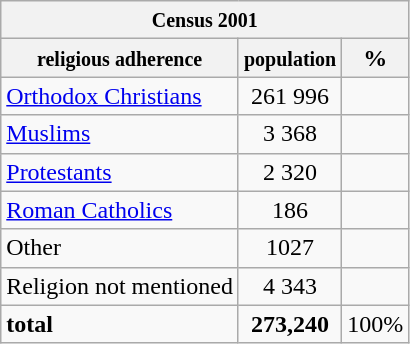<table class="wikitable">
<tr>
<th colspan=3><small>Census 2001</small></th>
</tr>
<tr>
<th><small>religious adherence</small></th>
<th><small>population</small></th>
<th>%</th>
</tr>
<tr>
<td><a href='#'>Orthodox Christians</a></td>
<td align="center">261 996</td>
<td align="center"></td>
</tr>
<tr>
<td><a href='#'>Muslims</a></td>
<td align="center">3 368</td>
<td align="center"></td>
</tr>
<tr>
<td><a href='#'>Protestants</a></td>
<td align="center">2 320</td>
<td align="center"></td>
</tr>
<tr>
<td><a href='#'>Roman Catholics</a></td>
<td align="center">186</td>
<td align="center"></td>
</tr>
<tr>
<td>Other</td>
<td align="center">1027</td>
<td align="center"></td>
</tr>
<tr>
<td>Religion not mentioned</td>
<td align="center">4 343</td>
<td align="center"></td>
</tr>
<tr>
<td><strong>total</strong></td>
<td align="center"><strong>273,240</strong></td>
<td align="center">100%</td>
</tr>
</table>
